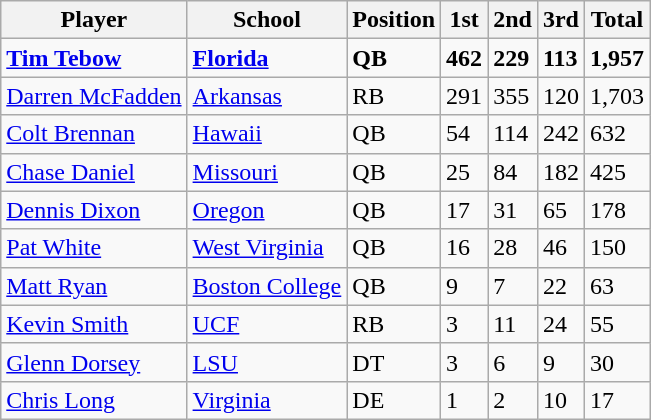<table class="wikitable">
<tr>
<th>Player</th>
<th>School</th>
<th>Position</th>
<th>1st</th>
<th>2nd</th>
<th>3rd</th>
<th>Total</th>
</tr>
<tr>
<td><strong><a href='#'>Tim Tebow</a></strong></td>
<td><strong><a href='#'>Florida</a></strong></td>
<td><strong>QB</strong></td>
<td><strong>462</strong></td>
<td><strong>229</strong></td>
<td><strong>113</strong></td>
<td><strong>1,957</strong></td>
</tr>
<tr>
<td><a href='#'>Darren McFadden</a></td>
<td><a href='#'>Arkansas</a></td>
<td>RB</td>
<td>291</td>
<td>355</td>
<td>120</td>
<td>1,703</td>
</tr>
<tr>
<td><a href='#'>Colt Brennan</a></td>
<td><a href='#'>Hawaii</a></td>
<td>QB</td>
<td>54</td>
<td>114</td>
<td>242</td>
<td>632</td>
</tr>
<tr>
<td><a href='#'>Chase Daniel</a></td>
<td><a href='#'>Missouri</a></td>
<td>QB</td>
<td>25</td>
<td>84</td>
<td>182</td>
<td>425</td>
</tr>
<tr>
<td><a href='#'>Dennis Dixon</a></td>
<td><a href='#'>Oregon</a></td>
<td>QB</td>
<td>17</td>
<td>31</td>
<td>65</td>
<td>178</td>
</tr>
<tr>
<td><a href='#'>Pat White</a></td>
<td><a href='#'>West Virginia</a></td>
<td>QB</td>
<td>16</td>
<td>28</td>
<td>46</td>
<td>150</td>
</tr>
<tr>
<td><a href='#'>Matt Ryan</a></td>
<td><a href='#'>Boston College</a></td>
<td>QB</td>
<td>9</td>
<td>7</td>
<td>22</td>
<td>63</td>
</tr>
<tr>
<td><a href='#'>Kevin Smith</a></td>
<td><a href='#'>UCF</a></td>
<td>RB</td>
<td>3</td>
<td>11</td>
<td>24</td>
<td>55</td>
</tr>
<tr>
<td><a href='#'>Glenn Dorsey</a></td>
<td><a href='#'>LSU</a></td>
<td>DT</td>
<td>3</td>
<td>6</td>
<td>9</td>
<td>30</td>
</tr>
<tr>
<td><a href='#'>Chris Long</a></td>
<td><a href='#'>Virginia</a></td>
<td>DE</td>
<td>1</td>
<td>2</td>
<td>10</td>
<td>17</td>
</tr>
</table>
